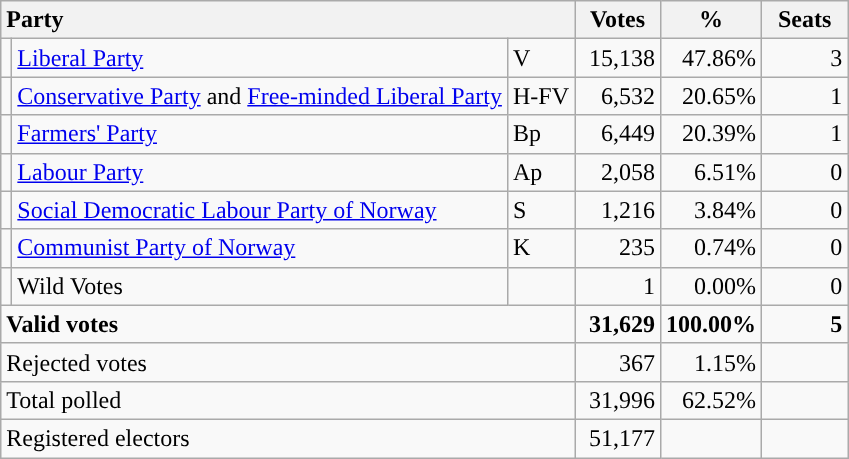<table class="wikitable" border="1" style="text-align:right;">
<tr>
<th style="text-align:left;" colspan=3>Party</th>
<th align=center width="50">Votes</th>
<th align=center width="50">%</th>
<th align=center width="50">Seats</th>
</tr>
<tr>
<td style="color:inherit;background:"></td>
<td align=left><a href='#'>Liberal Party</a></td>
<td align=left>V</td>
<td>15,138</td>
<td>47.86%</td>
<td>3</td>
</tr>
<tr>
<td></td>
<td align=left><a href='#'>Conservative Party</a> and <a href='#'>Free-minded Liberal Party</a></td>
<td align=left>H-FV</td>
<td>6,532</td>
<td>20.65%</td>
<td>1</td>
</tr>
<tr>
<td style="color:inherit;background:"></td>
<td align=left><a href='#'>Farmers' Party</a></td>
<td align=left>Bp</td>
<td>6,449</td>
<td>20.39%</td>
<td>1</td>
</tr>
<tr>
<td style="color:inherit;background:"></td>
<td align=left><a href='#'>Labour Party</a></td>
<td align=left>Ap</td>
<td>2,058</td>
<td>6.51%</td>
<td>0</td>
</tr>
<tr>
<td style="color:inherit;background:"></td>
<td align=left><a href='#'>Social Democratic Labour Party of Norway</a></td>
<td align=left>S</td>
<td>1,216</td>
<td>3.84%</td>
<td>0</td>
</tr>
<tr>
<td style="color:inherit;background:"></td>
<td align=left><a href='#'>Communist Party of Norway</a></td>
<td align=left>K</td>
<td>235</td>
<td>0.74%</td>
<td>0</td>
</tr>
<tr>
<td></td>
<td align=left>Wild Votes</td>
<td align=left></td>
<td>1</td>
<td>0.00%</td>
<td>0</td>
</tr>
<tr style="font-weight:bold">
<td align=left colspan=3>Valid votes</td>
<td>31,629</td>
<td>100.00%</td>
<td>5</td>
</tr>
<tr>
<td align=left colspan=3>Rejected votes</td>
<td>367</td>
<td>1.15%</td>
<td></td>
</tr>
<tr>
<td align=left colspan=3>Total polled</td>
<td>31,996</td>
<td>62.52%</td>
<td></td>
</tr>
<tr>
<td align=left colspan=3>Registered electors</td>
<td>51,177</td>
<td></td>
<td></td>
</tr>
</table>
